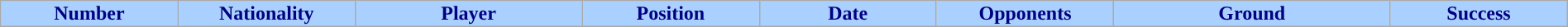<table class="wikitable sortable alternance" style="font-size:100%; text-align:center; line-height:14px; width:100%;">
<tr>
<th style="background:#AAD0FF; color:#000080; width:100px;">Number</th>
<th style="background:#AAD0FF; color:#000080; width:100px;">Nationality</th>
<th style="background:#AAD0FF; color:#000080; width:130px;">Player</th>
<th style="background:#AAD0FF; color:#000080; width:100px;">Position</th>
<th style="background:#AAD0FF; color:#000080; width:100px;">Date</th>
<th style="background:#AAD0FF; color:#000080; width:100px;">Opponents</th>
<th style="background:#AAD0FF; color:#000080; width:160px;">Ground</th>
<th style="background:#AAD0FF; color:#000080; width:100px;">Success</th>
</tr>
</table>
